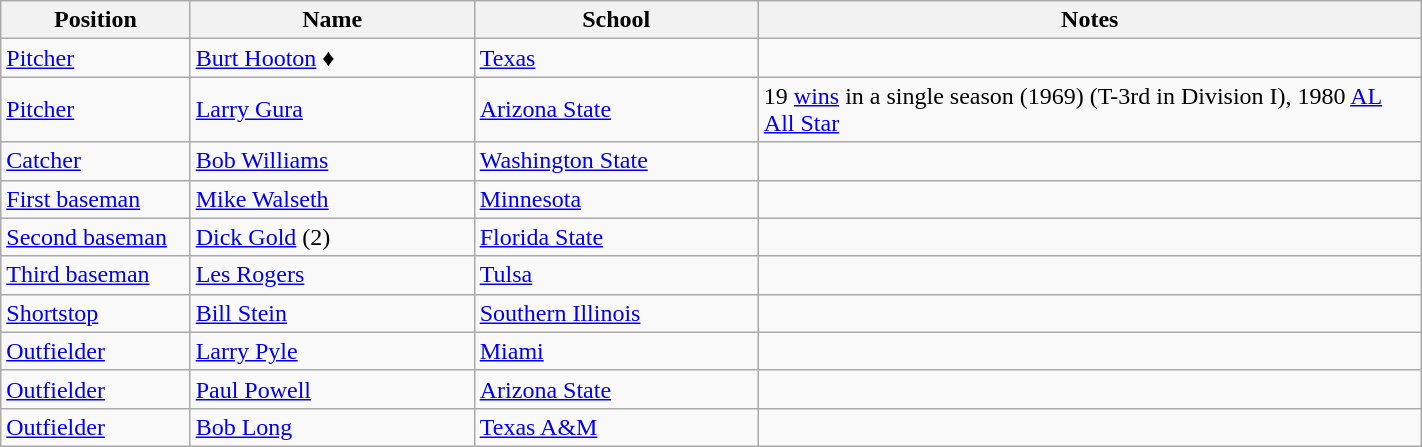<table class="wikitable sortable" style="width:75%;">
<tr>
<th width=10%>Position</th>
<th width=15%>Name</th>
<th width=15%>School</th>
<th width=35% class="unsortable">Notes</th>
</tr>
<tr>
<td><a href='#'>Pitcher</a></td>
<td><a href='#'>Burt Hooton</a> ♦</td>
<td><a href='#'>Texas</a></td>
<td></td>
</tr>
<tr>
<td><a href='#'>Pitcher</a></td>
<td><a href='#'>Larry Gura</a></td>
<td><a href='#'>Arizona State</a></td>
<td>19 <a href='#'>wins</a> in a single season (1969) (T-3rd in Division I), 1980 <a href='#'>AL All Star</a></td>
</tr>
<tr>
<td><a href='#'>Catcher</a></td>
<td><a href='#'>Bob Williams</a></td>
<td><a href='#'>Washington State</a></td>
<td></td>
</tr>
<tr>
<td><a href='#'>First baseman</a></td>
<td><a href='#'>Mike Walseth</a></td>
<td><a href='#'>Minnesota</a></td>
<td></td>
</tr>
<tr>
<td><a href='#'>Second baseman</a></td>
<td><a href='#'>Dick Gold</a> (2)</td>
<td><a href='#'>Florida State</a></td>
<td></td>
</tr>
<tr>
<td><a href='#'>Third baseman</a></td>
<td><a href='#'>Les Rogers</a></td>
<td><a href='#'>Tulsa</a></td>
<td></td>
</tr>
<tr>
<td><a href='#'>Shortstop</a></td>
<td><a href='#'>Bill Stein</a></td>
<td><a href='#'>Southern Illinois</a></td>
<td></td>
</tr>
<tr>
<td><a href='#'>Outfielder</a></td>
<td><a href='#'>Larry Pyle</a></td>
<td><a href='#'>Miami</a></td>
<td></td>
</tr>
<tr>
<td><a href='#'>Outfielder</a></td>
<td><a href='#'>Paul Powell</a></td>
<td><a href='#'>Arizona State</a></td>
<td></td>
</tr>
<tr>
<td><a href='#'>Outfielder</a></td>
<td><a href='#'>Bob Long</a></td>
<td><a href='#'>Texas A&M</a></td>
<td></td>
</tr>
</table>
